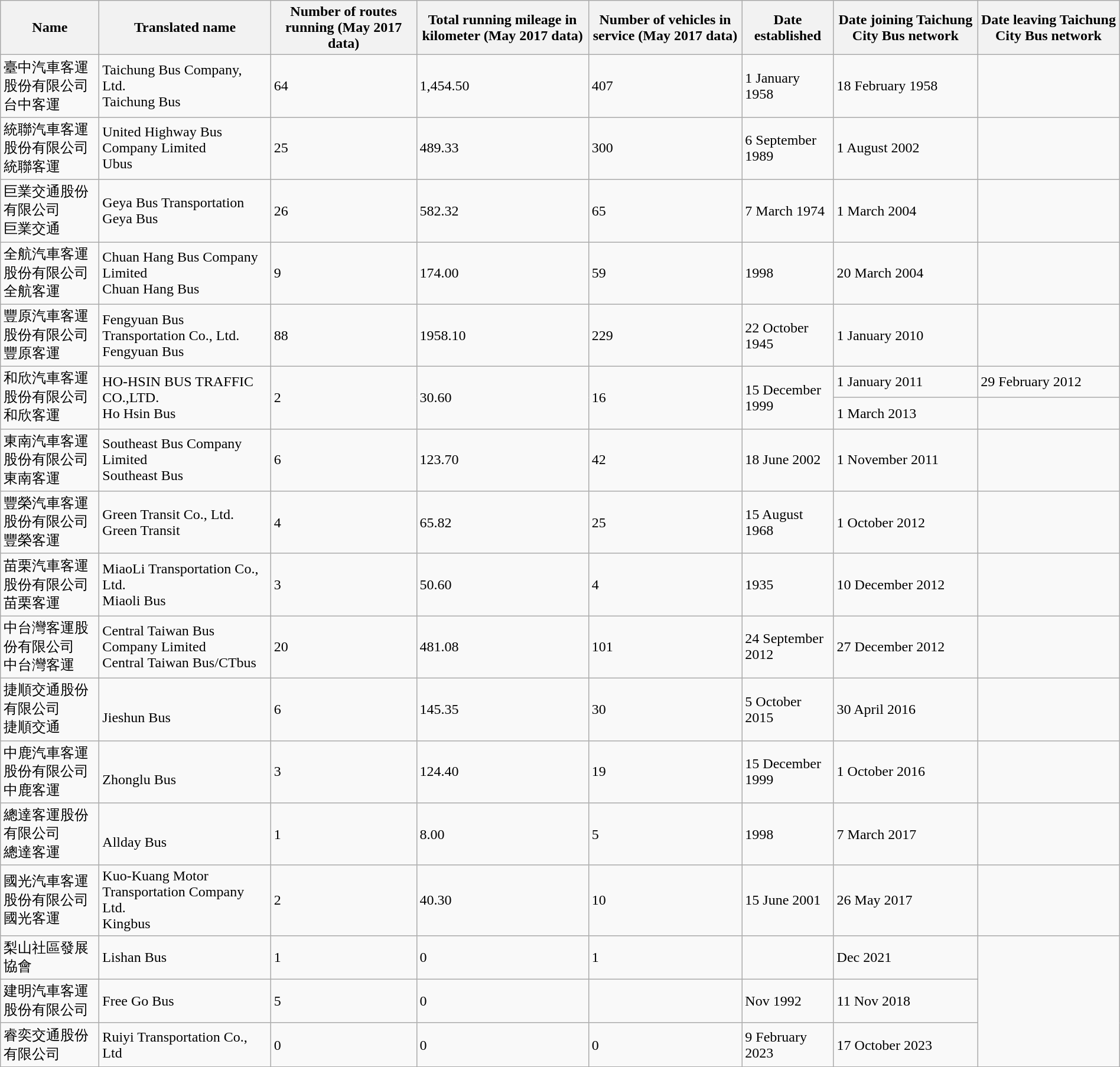<table class="wikitable" width="100%" align="center">
<tr>
<th>Name</th>
<th>Translated name</th>
<th>Number of routes running (May 2017 data)</th>
<th>Total running mileage in kilometer (May 2017 data)</th>
<th>Number of vehicles in service (May 2017 data)</th>
<th>Date established</th>
<th>Date joining Taichung City Bus network</th>
<th>Date leaving Taichung City Bus network</th>
</tr>
<tr>
<td>臺中汽車客運股份有限公司<br>台中客運</td>
<td>Taichung Bus Company, Ltd.<br>Taichung Bus</td>
<td>64</td>
<td>1,454.50</td>
<td>407</td>
<td>1 January 1958</td>
<td>18 February 1958</td>
<td></td>
</tr>
<tr>
<td>統聯汽車客運股份有限公司<br>統聯客運</td>
<td>United Highway Bus Company Limited<br>Ubus</td>
<td>25</td>
<td>489.33</td>
<td>300</td>
<td>6 September 1989</td>
<td>1 August 2002</td>
<td></td>
</tr>
<tr>
<td>巨業交通股份有限公司<br>巨業交通</td>
<td>Geya Bus Transportation<br>Geya Bus</td>
<td>26</td>
<td>582.32</td>
<td>65</td>
<td>7 March 1974</td>
<td>1 March 2004</td>
<td></td>
</tr>
<tr>
<td>全航汽車客運股份有限公司<br>全航客運</td>
<td>Chuan Hang Bus Company Limited<br>Chuan Hang Bus</td>
<td>9</td>
<td>174.00</td>
<td>59</td>
<td>1998</td>
<td>20 March 2004</td>
<td></td>
</tr>
<tr>
<td>豐原汽車客運股份有限公司<br>豐原客運</td>
<td>Fengyuan Bus Transportation Co., Ltd.<br>Fengyuan Bus</td>
<td>88</td>
<td>1958.10</td>
<td>229</td>
<td>22 October 1945</td>
<td>1 January 2010</td>
<td></td>
</tr>
<tr>
<td rowspan=2>和欣汽車客運股份有限公司<br>和欣客運</td>
<td rowspan=2>HO-HSIN BUS TRAFFIC CO.,LTD.<br>Ho Hsin Bus</td>
<td rowspan=2>2</td>
<td rowspan=2>30.60</td>
<td rowspan=2>16</td>
<td rowspan=2>15 December 1999</td>
<td>1 January 2011</td>
<td>29 February 2012</td>
</tr>
<tr>
<td>1 March 2013</td>
<td></td>
</tr>
<tr>
<td>東南汽車客運股份有限公司<br>東南客運</td>
<td>Southeast Bus Company Limited<br>Southeast Bus</td>
<td>6</td>
<td>123.70</td>
<td>42</td>
<td>18 June 2002</td>
<td>1 November 2011</td>
<td></td>
</tr>
<tr>
<td>豐榮汽車客運股份有限公司<br>豐榮客運</td>
<td>Green Transit Co., Ltd.<br>Green Transit</td>
<td>4</td>
<td>65.82</td>
<td>25</td>
<td>15 August 1968</td>
<td>1 October 2012</td>
<td></td>
</tr>
<tr>
<td>苗栗汽車客運股份有限公司<br>苗栗客運</td>
<td>MiaoLi Transportation Co., Ltd.<br>Miaoli Bus</td>
<td>3</td>
<td>50.60</td>
<td>4</td>
<td>1935</td>
<td>10 December 2012</td>
<td></td>
</tr>
<tr>
<td>中台灣客運股份有限公司<br>中台灣客運</td>
<td>Central Taiwan Bus Company Limited<br>Central Taiwan Bus/CTbus</td>
<td>20</td>
<td>481.08</td>
<td>101</td>
<td>24 September 2012</td>
<td>27 December 2012</td>
<td></td>
</tr>
<tr>
<td>捷順交通股份有限公司<br>捷順交通</td>
<td><br>Jieshun Bus</td>
<td>6</td>
<td>145.35</td>
<td>30</td>
<td>5 October 2015</td>
<td>30 April 2016</td>
<td></td>
</tr>
<tr>
<td>中鹿汽車客運股份有限公司<br>中鹿客運</td>
<td><br>Zhonglu Bus</td>
<td>3</td>
<td>124.40</td>
<td>19</td>
<td>15 December 1999</td>
<td>1 October 2016</td>
<td></td>
</tr>
<tr>
<td>總達客運股份有限公司<br>總達客運</td>
<td><br>Allday Bus</td>
<td>1</td>
<td>8.00</td>
<td>5</td>
<td>1998</td>
<td>7 March 2017</td>
<td></td>
</tr>
<tr>
<td>國光汽車客運股份有限公司<br>國光客運</td>
<td>Kuo-Kuang Motor Transportation Company Ltd.<br>Kingbus</td>
<td>2</td>
<td>40.30</td>
<td>10</td>
<td>15 June 2001</td>
<td>26 May 2017</td>
<td></td>
</tr>
<tr>
<td>梨山社區發展協會</td>
<td>Lishan Bus</td>
<td>1</td>
<td>0</td>
<td>1</td>
<td></td>
<td>Dec 2021</td>
</tr>
<tr>
<td>建明汽車客運股份有限公司</td>
<td>Free Go Bus</td>
<td>5</td>
<td>0</td>
<td></td>
<td>Nov 1992</td>
<td>11 Nov 2018</td>
</tr>
<tr>
<td>睿奕交通股份有限公司</td>
<td>Ruiyi Transportation Co., Ltd</td>
<td>0</td>
<td>0</td>
<td>0</td>
<td>9 February 2023</td>
<td>17 October 2023</td>
</tr>
<tr>
</tr>
</table>
